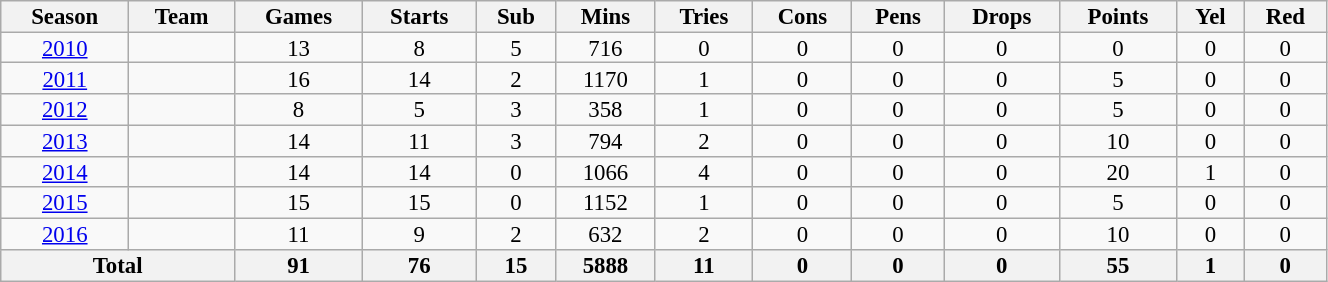<table class="wikitable" style="text-align:center; line-height:90%; font-size:95%; width:70%;">
<tr>
<th>Season</th>
<th>Team</th>
<th>Games</th>
<th>Starts</th>
<th>Sub</th>
<th>Mins</th>
<th>Tries</th>
<th>Cons</th>
<th>Pens</th>
<th>Drops</th>
<th>Points</th>
<th>Yel</th>
<th>Red</th>
</tr>
<tr>
<td><a href='#'>2010</a></td>
<td></td>
<td>13</td>
<td>8</td>
<td>5</td>
<td>716</td>
<td>0</td>
<td>0</td>
<td>0</td>
<td>0</td>
<td>0</td>
<td>0</td>
<td>0</td>
</tr>
<tr>
<td><a href='#'>2011</a></td>
<td></td>
<td>16</td>
<td>14</td>
<td>2</td>
<td>1170</td>
<td>1</td>
<td>0</td>
<td>0</td>
<td>0</td>
<td>5</td>
<td>0</td>
<td>0</td>
</tr>
<tr>
<td><a href='#'>2012</a></td>
<td></td>
<td>8</td>
<td>5</td>
<td>3</td>
<td>358</td>
<td>1</td>
<td>0</td>
<td>0</td>
<td>0</td>
<td>5</td>
<td>0</td>
<td>0</td>
</tr>
<tr>
<td><a href='#'>2013</a></td>
<td></td>
<td>14</td>
<td>11</td>
<td>3</td>
<td>794</td>
<td>2</td>
<td>0</td>
<td>0</td>
<td>0</td>
<td>10</td>
<td>0</td>
<td>0</td>
</tr>
<tr>
<td><a href='#'>2014</a></td>
<td></td>
<td>14</td>
<td>14</td>
<td>0</td>
<td>1066</td>
<td>4</td>
<td>0</td>
<td>0</td>
<td>0</td>
<td>20</td>
<td>1</td>
<td>0</td>
</tr>
<tr>
<td><a href='#'>2015</a></td>
<td></td>
<td>15</td>
<td>15</td>
<td>0</td>
<td>1152</td>
<td>1</td>
<td>0</td>
<td>0</td>
<td>0</td>
<td>5</td>
<td>0</td>
<td>0</td>
</tr>
<tr>
<td><a href='#'>2016</a></td>
<td></td>
<td>11</td>
<td>9</td>
<td>2</td>
<td>632</td>
<td>2</td>
<td>0</td>
<td>0</td>
<td>0</td>
<td>10</td>
<td>0</td>
<td>0</td>
</tr>
<tr>
<th colspan="2">Total</th>
<th>91</th>
<th>76</th>
<th>15</th>
<th>5888</th>
<th>11</th>
<th>0</th>
<th>0</th>
<th>0</th>
<th>55</th>
<th>1</th>
<th>0</th>
</tr>
</table>
